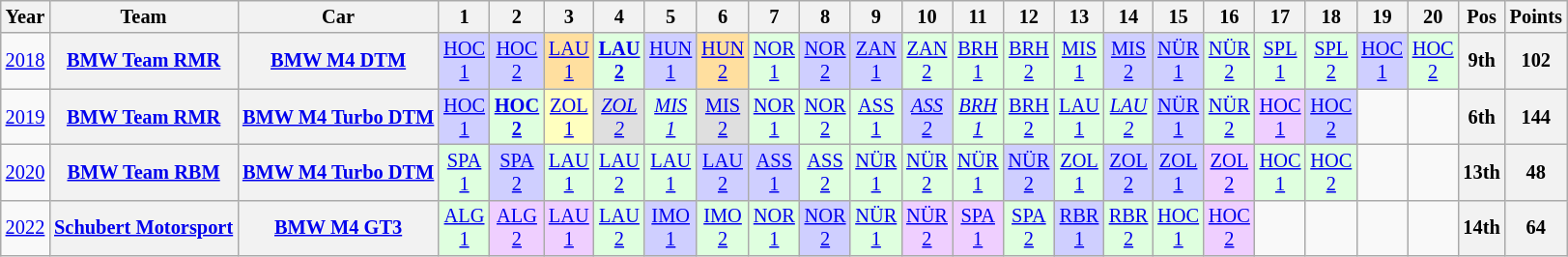<table class="wikitable" style="text-align:center; font-size:85%">
<tr>
<th>Year</th>
<th>Team</th>
<th>Car</th>
<th>1</th>
<th>2</th>
<th>3</th>
<th>4</th>
<th>5</th>
<th>6</th>
<th>7</th>
<th>8</th>
<th>9</th>
<th>10</th>
<th>11</th>
<th>12</th>
<th>13</th>
<th>14</th>
<th>15</th>
<th>16</th>
<th>17</th>
<th>18</th>
<th>19</th>
<th>20</th>
<th>Pos</th>
<th>Points</th>
</tr>
<tr>
<td><a href='#'>2018</a></td>
<th><a href='#'>BMW Team RMR</a></th>
<th><a href='#'>BMW M4 DTM</a></th>
<td style="background:#CFCFFF;"><a href='#'>HOC<br>1</a><br></td>
<td style="background:#CFCFFF;"><a href='#'>HOC<br>2</a><br></td>
<td style="background:#FFDF9F;"><a href='#'>LAU<br>1</a><br></td>
<td style="background:#DFFFDF;"><strong><a href='#'>LAU<br>2</a></strong><br></td>
<td style="background:#CFCFFF;"><a href='#'>HUN<br>1</a><br></td>
<td style="background:#FFDF9F;"><a href='#'>HUN<br>2</a><br></td>
<td style="background:#DFFFDF;"><a href='#'>NOR<br>1</a><br></td>
<td style="background:#CFCFFF;"><a href='#'>NOR<br>2</a><br></td>
<td style="background:#CFCFFF;"><a href='#'>ZAN<br>1</a><br></td>
<td style="background:#DFFFDF;"><a href='#'>ZAN<br>2</a><br></td>
<td style="background:#DFFFDF;"><a href='#'>BRH<br>1</a><br></td>
<td style="background:#DFFFDF;"><a href='#'>BRH<br>2</a><br></td>
<td style="background:#DFFFDF;"><a href='#'>MIS<br>1</a><br></td>
<td style="background:#CFCFFF;"><a href='#'>MIS<br>2</a><br></td>
<td style="background:#CFCFFF;"><a href='#'>NÜR<br>1</a><br></td>
<td style="background:#DFFFDF;"><a href='#'>NÜR<br>2</a><br></td>
<td style="background:#DFFFDF;"><a href='#'>SPL<br>1</a><br></td>
<td style="background:#DFFFDF;"><a href='#'>SPL<br>2</a><br></td>
<td style="background:#CFCFFF;"><a href='#'>HOC<br>1</a><br></td>
<td style="background:#DFFFDF;"><a href='#'>HOC<br>2</a><br></td>
<th>9th</th>
<th>102</th>
</tr>
<tr>
<td><a href='#'>2019</a></td>
<th><a href='#'>BMW Team RMR</a></th>
<th><a href='#'>BMW M4 Turbo DTM</a></th>
<td style="background:#CFCFFF;"><a href='#'>HOC<br>1</a><br></td>
<td style="background:#DFFFDF;"><strong><a href='#'>HOC<br>2</a></strong><br></td>
<td style="background:#FFFFBF;"><a href='#'>ZOL<br>1</a><br></td>
<td style="background:#DFDFDF;"><em><a href='#'>ZOL<br>2</a></em><br></td>
<td style="background:#DFFFDF;"><em><a href='#'>MIS<br>1</a></em><br></td>
<td style="background:#DFDFDF;"><a href='#'>MIS<br>2</a><br></td>
<td style="background:#DFFFDF;"><a href='#'>NOR<br>1</a><br></td>
<td style="background:#DFFFDF;"><a href='#'>NOR<br>2</a><br></td>
<td style="background:#DFFFDF;"><a href='#'>ASS<br>1</a><br></td>
<td style="background:#CFCFFF;"><em><a href='#'>ASS<br>2</a></em><br></td>
<td style="background:#DFFFDF;"><em><a href='#'>BRH<br>1</a></em><br></td>
<td style="background:#DFFFDF;"><a href='#'>BRH<br>2</a><br></td>
<td style="background:#DFFFDF;"><a href='#'>LAU<br>1</a><br></td>
<td style="background:#DFFFDF;"><em><a href='#'>LAU<br>2</a></em><br></td>
<td style="background:#CFCFFF;"><a href='#'>NÜR<br>1</a><br></td>
<td style="background:#DFFFDF;"><a href='#'>NÜR<br>2</a><br></td>
<td style="background:#EFCFFF;"><a href='#'>HOC<br>1</a><br></td>
<td style="background:#CFCFFF;"><a href='#'>HOC<br>2</a><br></td>
<td></td>
<td></td>
<th>6th</th>
<th>144</th>
</tr>
<tr>
<td><a href='#'>2020</a></td>
<th><a href='#'>BMW Team RBM</a></th>
<th><a href='#'>BMW M4 Turbo DTM</a></th>
<td style="background:#DFFFDF;"><a href='#'>SPA<br>1</a><br></td>
<td style="background:#CFCFFF;"><a href='#'>SPA<br>2</a><br></td>
<td style="background:#DFFFDF;"><a href='#'>LAU<br>1</a><br></td>
<td style="background:#DFFFDF;"><a href='#'>LAU<br>2</a><br></td>
<td style="background:#DFFFDF;"><a href='#'>LAU<br>1</a><br></td>
<td style="background:#CFCFFF;"><a href='#'>LAU<br>2</a><br></td>
<td style="background:#CFCFFF;"><a href='#'>ASS<br>1</a><br></td>
<td style="background:#DFFFDF;"><a href='#'>ASS<br>2</a><br></td>
<td style="background:#DFFFDF;"><a href='#'>NÜR<br>1</a><br></td>
<td style="background:#DFFFDF;"><a href='#'>NÜR<br>2</a><br></td>
<td style="background:#DFFFDF;"><a href='#'>NÜR<br>1</a><br></td>
<td style="background:#CFCFFF;"><a href='#'>NÜR<br>2</a><br></td>
<td style="background:#DFFFDF;"><a href='#'>ZOL<br>1</a><br></td>
<td style="background:#CFCFFF;"><a href='#'>ZOL<br>2</a><br></td>
<td style="background:#CFCFFF;"><a href='#'>ZOL<br>1</a><br></td>
<td style="background:#EFCFFF;"><a href='#'>ZOL<br>2</a><br></td>
<td style="background:#DFFFDF;"><a href='#'>HOC<br>1</a><br></td>
<td style="background:#DFFFDF;"><a href='#'>HOC<br>2</a><br></td>
<td></td>
<td></td>
<th>13th</th>
<th>48</th>
</tr>
<tr>
<td><a href='#'>2022</a></td>
<th><a href='#'>Schubert Motorsport</a></th>
<th><a href='#'>BMW M4 GT3</a></th>
<td style="background:#DFFFDF;"><a href='#'>ALG<br>1</a><br></td>
<td style="background:#EFCFFF;"><a href='#'>ALG<br>2</a><br></td>
<td style="background:#EFCFFF;"><a href='#'>LAU<br>1</a><br></td>
<td style="background:#DFFFDF;"><a href='#'>LAU<br>2</a><br></td>
<td style="background:#CFCFFF;"><a href='#'>IMO<br>1</a><br></td>
<td style="background:#DFFFDF;"><a href='#'>IMO<br>2</a><br></td>
<td style="background:#DFFFDF;"><a href='#'>NOR<br>1</a><br></td>
<td style="background:#CFCFFF;"><a href='#'>NOR<br>2</a><br></td>
<td style="background:#DFFFDF;"><a href='#'>NÜR<br>1</a><br></td>
<td style="background:#EFCFFF;"><a href='#'>NÜR<br>2</a><br></td>
<td style="background:#EFCFFF;"><a href='#'>SPA<br>1</a><br></td>
<td style="background:#DFFFDF;"><a href='#'>SPA<br>2</a><br></td>
<td style="background:#CFCFFF;"><a href='#'>RBR<br>1</a><br></td>
<td style="background:#DFFFDF;"><a href='#'>RBR<br>2</a><br></td>
<td style="background:#DFFFDF;"><a href='#'>HOC<br>1</a><br></td>
<td style="background:#EFCFFF;"><a href='#'>HOC<br>2</a><br></td>
<td></td>
<td></td>
<td></td>
<td></td>
<th>14th</th>
<th>64</th>
</tr>
</table>
